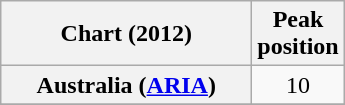<table class="wikitable sortable plainrowheaders">
<tr>
<th scope="col" style="width:10em;">Chart (2012)</th>
<th scope="col">Peak<br>position</th>
</tr>
<tr>
<th scope="row">Australia (<a href='#'>ARIA</a>)</th>
<td style="text-align:center;">10</td>
</tr>
<tr>
</tr>
</table>
